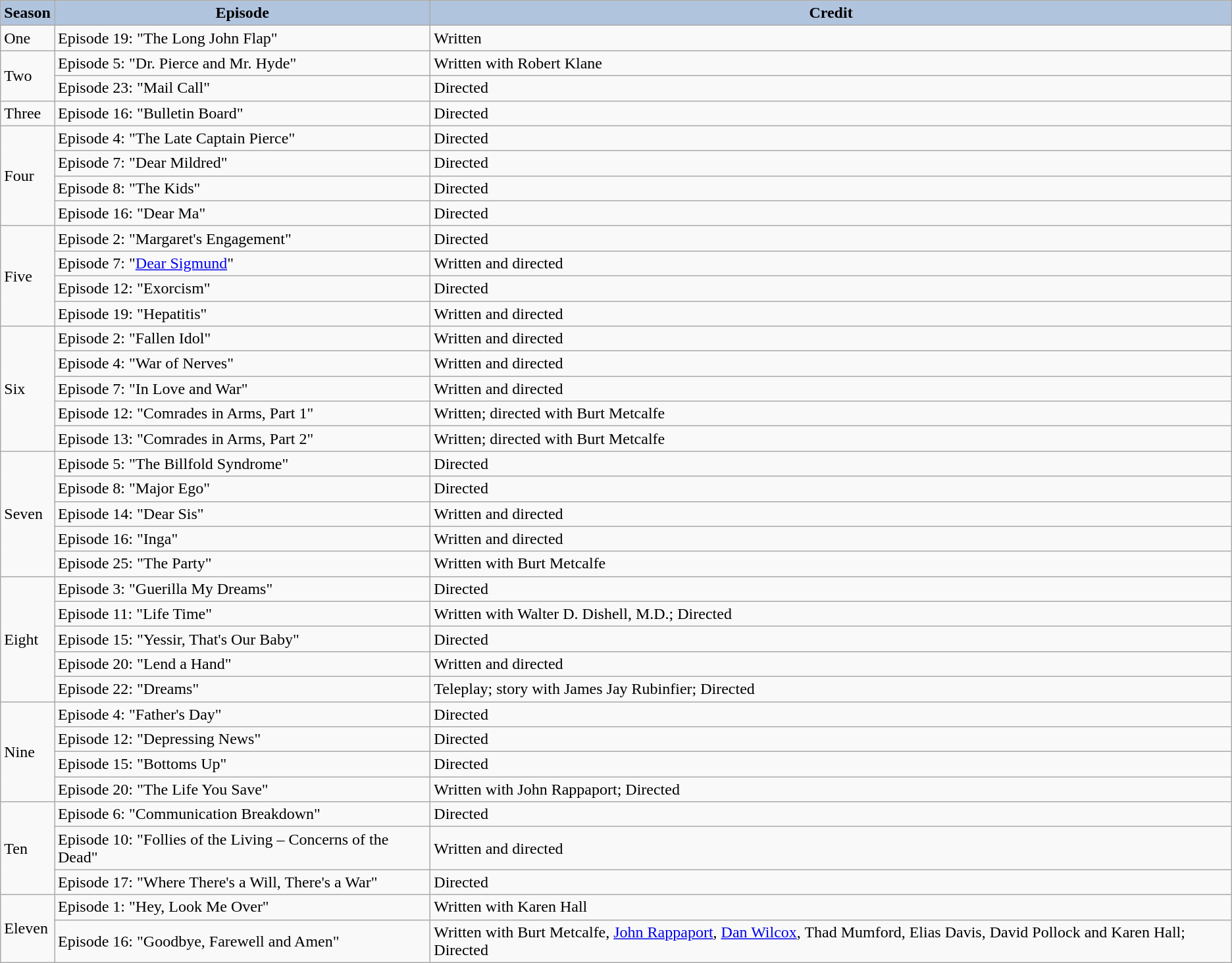<table class="wikitable sortable mw-collapsible">
<tr style="text-align:center;">
<th style="background:#B0C4DE;">Season</th>
<th style="background:#B0C4DE;">Episode</th>
<th style="background:#B0C4DE;">Credit</th>
</tr>
<tr>
<td>One</td>
<td>Episode 19: "The Long John Flap"</td>
<td>Written</td>
</tr>
<tr>
<td rowspan="2">Two</td>
<td>Episode 5: "Dr. Pierce and Mr. Hyde"</td>
<td>Written with Robert Klane</td>
</tr>
<tr>
<td>Episode 23: "Mail Call"</td>
<td>Directed</td>
</tr>
<tr>
<td>Three</td>
<td>Episode 16: "Bulletin Board"</td>
<td>Directed</td>
</tr>
<tr>
<td rowspan="4">Four</td>
<td>Episode 4: "The Late Captain Pierce"</td>
<td>Directed</td>
</tr>
<tr>
<td>Episode 7: "Dear Mildred"</td>
<td>Directed</td>
</tr>
<tr>
<td>Episode 8: "The Kids"</td>
<td>Directed</td>
</tr>
<tr>
<td>Episode 16: "Dear Ma"</td>
<td>Directed</td>
</tr>
<tr>
<td rowspan="4">Five</td>
<td>Episode 2: "Margaret's Engagement"</td>
<td>Directed</td>
</tr>
<tr>
<td>Episode 7: "<a href='#'>Dear Sigmund</a>"</td>
<td>Written and directed</td>
</tr>
<tr>
<td>Episode 12: "Exorcism"</td>
<td>Directed</td>
</tr>
<tr>
<td>Episode 19: "Hepatitis"</td>
<td>Written and directed</td>
</tr>
<tr>
<td rowspan="5">Six</td>
<td>Episode 2: "Fallen Idol"</td>
<td>Written and directed</td>
</tr>
<tr>
<td>Episode 4: "War of Nerves"</td>
<td>Written and directed</td>
</tr>
<tr>
<td>Episode 7: "In Love and War"</td>
<td>Written and directed</td>
</tr>
<tr>
<td>Episode 12: "Comrades in Arms, Part 1"</td>
<td>Written; directed with Burt Metcalfe</td>
</tr>
<tr>
<td>Episode 13: "Comrades in Arms, Part 2"</td>
<td>Written; directed with Burt Metcalfe</td>
</tr>
<tr>
<td rowspan="5">Seven</td>
<td>Episode 5: "The Billfold Syndrome"</td>
<td>Directed</td>
</tr>
<tr>
<td>Episode 8: "Major Ego"</td>
<td>Directed</td>
</tr>
<tr>
<td>Episode 14: "Dear Sis"</td>
<td>Written and directed</td>
</tr>
<tr>
<td>Episode 16: "Inga"</td>
<td>Written and directed</td>
</tr>
<tr>
<td>Episode 25: "The Party"</td>
<td>Written with Burt Metcalfe</td>
</tr>
<tr>
<td rowspan="5">Eight</td>
<td>Episode 3: "Guerilla My Dreams"</td>
<td>Directed</td>
</tr>
<tr>
<td>Episode 11: "Life Time"</td>
<td>Written with Walter D. Dishell, M.D.; Directed</td>
</tr>
<tr>
<td>Episode 15: "Yessir, That's Our Baby"</td>
<td>Directed</td>
</tr>
<tr>
<td>Episode 20: "Lend a Hand"</td>
<td>Written and directed</td>
</tr>
<tr>
<td>Episode 22: "Dreams"</td>
<td>Teleplay; story with James Jay Rubinfier; Directed</td>
</tr>
<tr>
<td rowspan="4">Nine</td>
<td>Episode 4: "Father's Day"</td>
<td>Directed</td>
</tr>
<tr>
<td>Episode 12: "Depressing News"</td>
<td>Directed</td>
</tr>
<tr>
<td>Episode 15: "Bottoms Up"</td>
<td>Directed</td>
</tr>
<tr>
<td>Episode 20: "The Life You Save"</td>
<td>Written with John Rappaport; Directed</td>
</tr>
<tr>
<td rowspan="3">Ten</td>
<td>Episode 6: "Communication Breakdown"</td>
<td>Directed</td>
</tr>
<tr>
<td>Episode 10: "Follies of the Living – Concerns of the Dead"</td>
<td>Written and directed</td>
</tr>
<tr>
<td>Episode 17: "Where There's a Will, There's a War"</td>
<td>Directed</td>
</tr>
<tr>
<td rowspan="2">Eleven</td>
<td>Episode 1: "Hey, Look Me Over"</td>
<td>Written with Karen Hall</td>
</tr>
<tr>
<td>Episode 16: "Goodbye, Farewell and Amen"</td>
<td>Written with Burt Metcalfe, <a href='#'>John Rappaport</a>, <a href='#'>Dan Wilcox</a>, Thad Mumford, Elias Davis, David Pollock and Karen Hall; Directed</td>
</tr>
</table>
